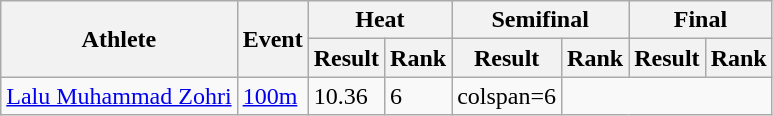<table class="wikitable">
<tr>
<th rowspan="2">Athlete</th>
<th rowspan="2">Event</th>
<th colspan="2">Heat</th>
<th colspan="2">Semifinal</th>
<th colspan="2">Final</th>
</tr>
<tr>
<th>Result</th>
<th>Rank</th>
<th>Result</th>
<th>Rank</th>
<th>Result</th>
<th>Rank</th>
</tr>
<tr>
<td><a href='#'>Lalu Muhammad Zohri</a></td>
<td><a href='#'>100m</a></td>
<td>10.36</td>
<td>6</td>
<td>colspan=6 </td>
</tr>
</table>
